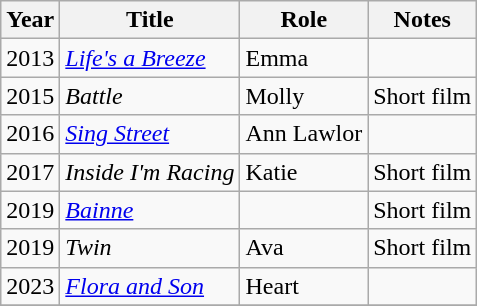<table class="wikitable sortable">
<tr>
<th>Year</th>
<th>Title</th>
<th>Role</th>
<th class="unsortable">Notes</th>
</tr>
<tr>
<td>2013</td>
<td><em><a href='#'>Life's a Breeze</a></em></td>
<td>Emma</td>
<td></td>
</tr>
<tr>
<td>2015</td>
<td><em>Battle</em></td>
<td>Molly</td>
<td>Short film</td>
</tr>
<tr>
<td>2016</td>
<td><em><a href='#'>Sing Street</a></em></td>
<td>Ann Lawlor</td>
<td></td>
</tr>
<tr>
<td>2017</td>
<td><em>Inside I'm Racing</em></td>
<td>Katie</td>
<td>Short film</td>
</tr>
<tr>
<td>2019</td>
<td><em><a href='#'>Bainne</a></em></td>
<td></td>
<td>Short film</td>
</tr>
<tr>
<td>2019</td>
<td><em>Twin</em></td>
<td>Ava</td>
<td>Short film</td>
</tr>
<tr>
<td>2023</td>
<td><em><a href='#'>Flora and Son</a></em></td>
<td>Heart</td>
<td></td>
</tr>
<tr>
</tr>
</table>
